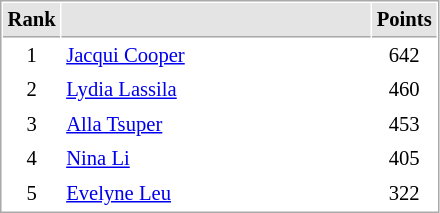<table cellspacing="1" cellpadding="3" style="border:1px solid #AAAAAA;font-size:86%">
<tr bgcolor="#E4E4E4">
<th style="border-bottom:1px solid #AAAAAA" width=10>Rank</th>
<th style="border-bottom:1px solid #AAAAAA" width=200></th>
<th style="border-bottom:1px solid #AAAAAA" width=20>Points</th>
</tr>
<tr>
<td align="center">1</td>
<td> <a href='#'>Jacqui Cooper</a></td>
<td align=center>642</td>
</tr>
<tr>
<td align="center">2</td>
<td> <a href='#'>Lydia Lassila</a></td>
<td align=center>460</td>
</tr>
<tr>
<td align="center">3</td>
<td> <a href='#'>Alla Tsuper</a></td>
<td align=center>453</td>
</tr>
<tr>
<td align="center">4</td>
<td> <a href='#'>Nina Li</a></td>
<td align=center>405</td>
</tr>
<tr>
<td align="center">5</td>
<td> <a href='#'>Evelyne Leu</a></td>
<td align=center>322</td>
</tr>
</table>
